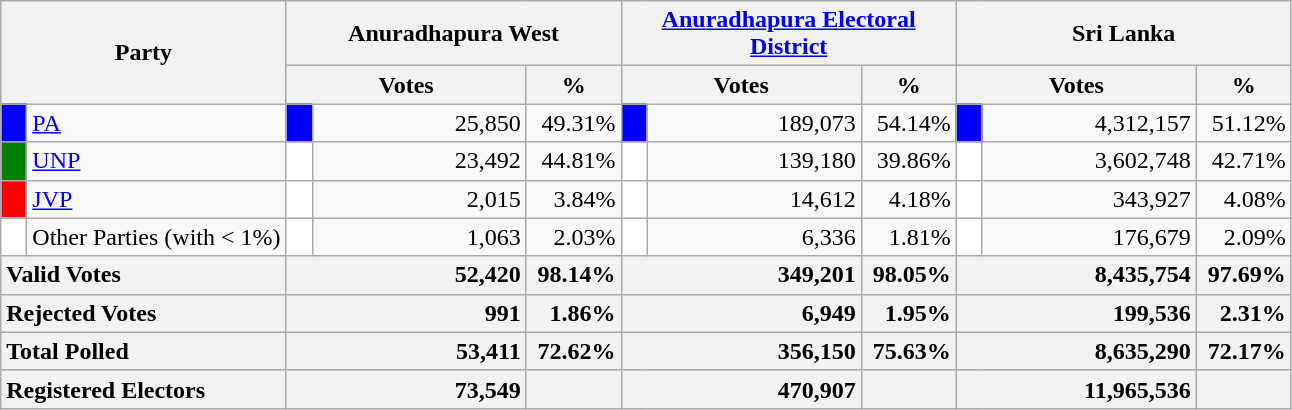<table class="wikitable">
<tr>
<th colspan="2" width="144px"rowspan="2">Party</th>
<th colspan="3" width="216px">Anuradhapura West</th>
<th colspan="3" width="216px"><a href='#'>Anuradhapura Electoral District</a></th>
<th colspan="3" width="216px">Sri Lanka</th>
</tr>
<tr>
<th colspan="2" width="144px">Votes</th>
<th>%</th>
<th colspan="2" width="144px">Votes</th>
<th>%</th>
<th colspan="2" width="144px">Votes</th>
<th>%</th>
</tr>
<tr>
<td style="background-color:blue;" width="10px"></td>
<td style="text-align:left;"><a href='#'>PA</a></td>
<td style="background-color:blue;" width="10px"></td>
<td style="text-align:right;">25,850</td>
<td style="text-align:right;">49.31%</td>
<td style="background-color:blue;" width="10px"></td>
<td style="text-align:right;">189,073</td>
<td style="text-align:right;">54.14%</td>
<td style="background-color:blue;" width="10px"></td>
<td style="text-align:right;">4,312,157</td>
<td style="text-align:right;">51.12%</td>
</tr>
<tr>
<td style="background-color:green;" width="10px"></td>
<td style="text-align:left;"><a href='#'>UNP</a></td>
<td style="background-color:white;" width="10px"></td>
<td style="text-align:right;">23,492</td>
<td style="text-align:right;">44.81%</td>
<td style="background-color:white;" width="10px"></td>
<td style="text-align:right;">139,180</td>
<td style="text-align:right;">39.86%</td>
<td style="background-color:white;" width="10px"></td>
<td style="text-align:right;">3,602,748</td>
<td style="text-align:right;">42.71%</td>
</tr>
<tr>
<td style="background-color:red;" width="10px"></td>
<td style="text-align:left;"><a href='#'>JVP</a></td>
<td style="background-color:white;" width="10px"></td>
<td style="text-align:right;">2,015</td>
<td style="text-align:right;">3.84%</td>
<td style="background-color:white;" width="10px"></td>
<td style="text-align:right;">14,612</td>
<td style="text-align:right;">4.18%</td>
<td style="background-color:white;" width="10px"></td>
<td style="text-align:right;">343,927</td>
<td style="text-align:right;">4.08%</td>
</tr>
<tr>
<td style="background-color:white;" width="10px"></td>
<td style="text-align:left;">Other Parties (with < 1%)</td>
<td style="background-color:white;" width="10px"></td>
<td style="text-align:right;">1,063</td>
<td style="text-align:right;">2.03%</td>
<td style="background-color:white;" width="10px"></td>
<td style="text-align:right;">6,336</td>
<td style="text-align:right;">1.81%</td>
<td style="background-color:white;" width="10px"></td>
<td style="text-align:right;">176,679</td>
<td style="text-align:right;">2.09%</td>
</tr>
<tr>
<th colspan="2" width="144px"style="text-align:left;">Valid Votes</th>
<th style="text-align:right;"colspan="2" width="144px">52,420</th>
<th style="text-align:right;">98.14%</th>
<th style="text-align:right;"colspan="2" width="144px">349,201</th>
<th style="text-align:right;">98.05%</th>
<th style="text-align:right;"colspan="2" width="144px">8,435,754</th>
<th style="text-align:right;">97.69%</th>
</tr>
<tr>
<th colspan="2" width="144px"style="text-align:left;">Rejected Votes</th>
<th style="text-align:right;"colspan="2" width="144px">991</th>
<th style="text-align:right;">1.86%</th>
<th style="text-align:right;"colspan="2" width="144px">6,949</th>
<th style="text-align:right;">1.95%</th>
<th style="text-align:right;"colspan="2" width="144px">199,536</th>
<th style="text-align:right;">2.31%</th>
</tr>
<tr>
<th colspan="2" width="144px"style="text-align:left;">Total Polled</th>
<th style="text-align:right;"colspan="2" width="144px">53,411</th>
<th style="text-align:right;">72.62%</th>
<th style="text-align:right;"colspan="2" width="144px">356,150</th>
<th style="text-align:right;">75.63%</th>
<th style="text-align:right;"colspan="2" width="144px">8,635,290</th>
<th style="text-align:right;">72.17%</th>
</tr>
<tr>
<th colspan="2" width="144px"style="text-align:left;">Registered Electors</th>
<th style="text-align:right;"colspan="2" width="144px">73,549</th>
<th></th>
<th style="text-align:right;"colspan="2" width="144px">470,907</th>
<th></th>
<th style="text-align:right;"colspan="2" width="144px">11,965,536</th>
<th></th>
</tr>
</table>
